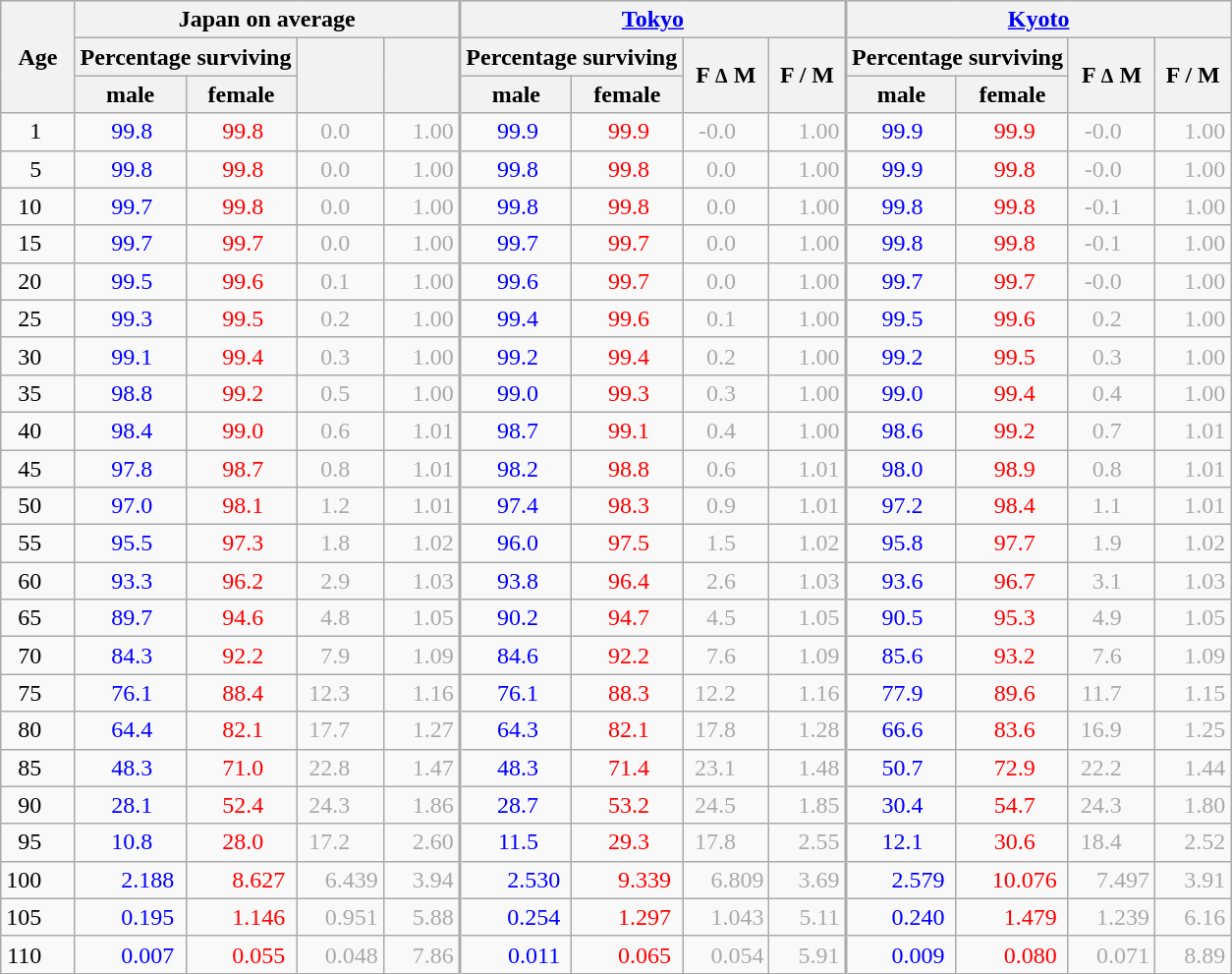<table class="wikitable mw-datatable sticky-header-multi sortable col5center col9center col13center" style="text-align:right;">
<tr>
<th rowspan=3 class="unsortable" style="vertical-align:middle;">Age</th>
<th colspan=4>Japan on average</th>
<th colspan=4 style="border-left-width:2px;"><a href='#'>Tokyo</a></th>
<th colspan=4 style="border-left-width:2px;"><a href='#'>Kyoto</a></th>
</tr>
<tr>
<th colspan=2>Percentage surviving</th>
<th rowspan=2 class="unsortable" style="vertical-align:middle;width:7ex;"></th>
<th rowspan=2 class="unsortable" style="vertical-align:middle;width:6ex;"></th>
<th colspan=2 style="border-left-width:2px;">Percentage surviving</th>
<th rowspan=2 class="unsortable" style="vertical-align:middle;width:7ex;">F <small>Δ</small> M</th>
<th rowspan=2 class="unsortable" style="vertical-align:middle;width:6ex;">F / M</th>
<th colspan=2 style="border-left-width:2px;">Percentage surviving</th>
<th rowspan=2 class="unsortable" style="vertical-align:middle;width:7ex;">F <small>Δ</small> M</th>
<th rowspan=2 class="unsortable" style="vertical-align:middle;width:6ex;">F / M</th>
</tr>
<tr>
<th class="unsortable" style="vertical-align:middle;">male</th>
<th class="unsortable" style="vertical-align:middle;">female</th>
<th class="unsortable" style="vertical-align:middle;border-left-width:2px;">male</th>
<th class="unsortable" style="vertical-align:middle;">female</th>
<th class="unsortable" style="vertical-align:middle;border-left-width:2px;">male</th>
<th class="unsortable" style="vertical-align:middle;">female</th>
</tr>
<tr>
<td style="padding-right:3ex;">1</td>
<td style="color:blue;padding-right:3ex;">99.8</td>
<td style="color:red;padding-right:3ex;">99.8</td>
<td style="color:darkgray;padding-right:3ex;">0.0</td>
<td style="color:darkgray;">1.00</td>
<td style="color:blue;padding-right:3ex;border-left-width:2px;">99.9</td>
<td style="color:red;padding-right:3ex;">99.9</td>
<td style="color:darkgray;padding-right:3ex;">-0.0</td>
<td style="color:darkgray;">1.00</td>
<td style="color:blue;padding-right:3ex;border-left-width:2px;">99.9</td>
<td style="color:red;padding-right:3ex;">99.9</td>
<td style="color:darkgray;padding-right:3ex;">-0.0</td>
<td style="color:darkgray;">1.00</td>
</tr>
<tr>
<td style="padding-right:3ex;">5</td>
<td style="color:blue;padding-right:3ex;">99.8</td>
<td style="color:red;padding-right:3ex;">99.8</td>
<td style="color:darkgray;padding-right:3ex;">0.0</td>
<td style="color:darkgray;">1.00</td>
<td style="color:blue;padding-right:3ex;border-left-width:2px;">99.8</td>
<td style="color:red;padding-right:3ex;">99.8</td>
<td style="color:darkgray;padding-right:3ex;">0.0</td>
<td style="color:darkgray;">1.00</td>
<td style="color:blue;padding-right:3ex;border-left-width:2px;">99.9</td>
<td style="color:red;padding-right:3ex;">99.8</td>
<td style="color:darkgray;padding-right:3ex;">-0.0</td>
<td style="color:darkgray;">1.00</td>
</tr>
<tr>
<td style="padding-right:3ex;">10</td>
<td style="color:blue;padding-right:3ex;">99.7</td>
<td style="color:red;padding-right:3ex;">99.8</td>
<td style="color:darkgray;padding-right:3ex;">0.0</td>
<td style="color:darkgray;">1.00</td>
<td style="color:blue;padding-right:3ex;border-left-width:2px;">99.8</td>
<td style="color:red;padding-right:3ex;">99.8</td>
<td style="color:darkgray;padding-right:3ex;">0.0</td>
<td style="color:darkgray;">1.00</td>
<td style="color:blue;padding-right:3ex;border-left-width:2px;">99.8</td>
<td style="color:red;padding-right:3ex;">99.8</td>
<td style="color:darkgray;padding-right:3ex;">-0.1</td>
<td style="color:darkgray;">1.00</td>
</tr>
<tr>
<td style="padding-right:3ex;">15</td>
<td style="color:blue;padding-right:3ex;">99.7</td>
<td style="color:red;padding-right:3ex;">99.7</td>
<td style="color:darkgray;padding-right:3ex;">0.0</td>
<td style="color:darkgray;">1.00</td>
<td style="color:blue;padding-right:3ex;border-left-width:2px;">99.7</td>
<td style="color:red;padding-right:3ex;">99.7</td>
<td style="color:darkgray;padding-right:3ex;">0.0</td>
<td style="color:darkgray;">1.00</td>
<td style="color:blue;padding-right:3ex;border-left-width:2px;">99.8</td>
<td style="color:red;padding-right:3ex;">99.8</td>
<td style="color:darkgray;padding-right:3ex;">-0.1</td>
<td style="color:darkgray;">1.00</td>
</tr>
<tr>
<td style="padding-right:3ex;">20</td>
<td style="color:blue;padding-right:3ex;">99.5</td>
<td style="color:red;padding-right:3ex;">99.6</td>
<td style="color:darkgray;padding-right:3ex;">0.1</td>
<td style="color:darkgray;">1.00</td>
<td style="color:blue;padding-right:3ex;border-left-width:2px;">99.6</td>
<td style="color:red;padding-right:3ex;">99.7</td>
<td style="color:darkgray;padding-right:3ex;">0.0</td>
<td style="color:darkgray;">1.00</td>
<td style="color:blue;padding-right:3ex;border-left-width:2px;">99.7</td>
<td style="color:red;padding-right:3ex;">99.7</td>
<td style="color:darkgray;padding-right:3ex;">-0.0</td>
<td style="color:darkgray;">1.00</td>
</tr>
<tr>
<td style="padding-right:3ex;">25</td>
<td style="color:blue;padding-right:3ex;">99.3</td>
<td style="color:red;padding-right:3ex;">99.5</td>
<td style="color:darkgray;padding-right:3ex;">0.2</td>
<td style="color:darkgray;">1.00</td>
<td style="color:blue;padding-right:3ex;border-left-width:2px;">99.4</td>
<td style="color:red;padding-right:3ex;">99.6</td>
<td style="color:darkgray;padding-right:3ex;">0.1</td>
<td style="color:darkgray;">1.00</td>
<td style="color:blue;padding-right:3ex;border-left-width:2px;">99.5</td>
<td style="color:red;padding-right:3ex;">99.6</td>
<td style="color:darkgray;padding-right:3ex;">0.2</td>
<td style="color:darkgray;">1.00</td>
</tr>
<tr>
<td style="padding-right:3ex;">30</td>
<td style="color:blue;padding-right:3ex;">99.1</td>
<td style="color:red;padding-right:3ex;">99.4</td>
<td style="color:darkgray;padding-right:3ex;">0.3</td>
<td style="color:darkgray;">1.00</td>
<td style="color:blue;padding-right:3ex;border-left-width:2px;">99.2</td>
<td style="color:red;padding-right:3ex;">99.4</td>
<td style="color:darkgray;padding-right:3ex;">0.2</td>
<td style="color:darkgray;">1.00</td>
<td style="color:blue;padding-right:3ex;border-left-width:2px;">99.2</td>
<td style="color:red;padding-right:3ex;">99.5</td>
<td style="color:darkgray;padding-right:3ex;">0.3</td>
<td style="color:darkgray;">1.00</td>
</tr>
<tr>
<td style="padding-right:3ex;">35</td>
<td style="color:blue;padding-right:3ex;">98.8</td>
<td style="color:red;padding-right:3ex;">99.2</td>
<td style="color:darkgray;padding-right:3ex;">0.5</td>
<td style="color:darkgray;">1.00</td>
<td style="color:blue;padding-right:3ex;border-left-width:2px;">99.0</td>
<td style="color:red;padding-right:3ex;">99.3</td>
<td style="color:darkgray;padding-right:3ex;">0.3</td>
<td style="color:darkgray;">1.00</td>
<td style="color:blue;padding-right:3ex;border-left-width:2px;">99.0</td>
<td style="color:red;padding-right:3ex;">99.4</td>
<td style="color:darkgray;padding-right:3ex;">0.4</td>
<td style="color:darkgray;">1.00</td>
</tr>
<tr>
<td style="padding-right:3ex;">40</td>
<td style="color:blue;padding-right:3ex;">98.4</td>
<td style="color:red;padding-right:3ex;">99.0</td>
<td style="color:darkgray;padding-right:3ex;">0.6</td>
<td style="color:darkgray;">1.01</td>
<td style="color:blue;padding-right:3ex;border-left-width:2px;">98.7</td>
<td style="color:red;padding-right:3ex;">99.1</td>
<td style="color:darkgray;padding-right:3ex;">0.4</td>
<td style="color:darkgray;">1.00</td>
<td style="color:blue;padding-right:3ex;border-left-width:2px;">98.6</td>
<td style="color:red;padding-right:3ex;">99.2</td>
<td style="color:darkgray;padding-right:3ex;">0.7</td>
<td style="color:darkgray;">1.01</td>
</tr>
<tr>
<td style="padding-right:3ex;">45</td>
<td style="color:blue;padding-right:3ex;">97.8</td>
<td style="color:red;padding-right:3ex;">98.7</td>
<td style="color:darkgray;padding-right:3ex;">0.8</td>
<td style="color:darkgray;">1.01</td>
<td style="color:blue;padding-right:3ex;border-left-width:2px;">98.2</td>
<td style="color:red;padding-right:3ex;">98.8</td>
<td style="color:darkgray;padding-right:3ex;">0.6</td>
<td style="color:darkgray;">1.01</td>
<td style="color:blue;padding-right:3ex;border-left-width:2px;">98.0</td>
<td style="color:red;padding-right:3ex;">98.9</td>
<td style="color:darkgray;padding-right:3ex;">0.8</td>
<td style="color:darkgray;">1.01</td>
</tr>
<tr>
<td style="padding-right:3ex;">50</td>
<td style="color:blue;padding-right:3ex;">97.0</td>
<td style="color:red;padding-right:3ex;">98.1</td>
<td style="color:darkgray;padding-right:3ex;">1.2</td>
<td style="color:darkgray;">1.01</td>
<td style="color:blue;padding-right:3ex;border-left-width:2px;">97.4</td>
<td style="color:red;padding-right:3ex;">98.3</td>
<td style="color:darkgray;padding-right:3ex;">0.9</td>
<td style="color:darkgray;">1.01</td>
<td style="color:blue;padding-right:3ex;border-left-width:2px;">97.2</td>
<td style="color:red;padding-right:3ex;">98.4</td>
<td style="color:darkgray;padding-right:3ex;">1.1</td>
<td style="color:darkgray;">1.01</td>
</tr>
<tr>
<td style="padding-right:3ex;">55</td>
<td style="color:blue;padding-right:3ex;">95.5</td>
<td style="color:red;padding-right:3ex;">97.3</td>
<td style="color:darkgray;padding-right:3ex;">1.8</td>
<td style="color:darkgray;">1.02</td>
<td style="color:blue;padding-right:3ex;border-left-width:2px;">96.0</td>
<td style="color:red;padding-right:3ex;">97.5</td>
<td style="color:darkgray;padding-right:3ex;">1.5</td>
<td style="color:darkgray;">1.02</td>
<td style="color:blue;padding-right:3ex;border-left-width:2px;">95.8</td>
<td style="color:red;padding-right:3ex;">97.7</td>
<td style="color:darkgray;padding-right:3ex;">1.9</td>
<td style="color:darkgray;">1.02</td>
</tr>
<tr>
<td style="padding-right:3ex;">60</td>
<td style="color:blue;padding-right:3ex;">93.3</td>
<td style="color:red;padding-right:3ex;">96.2</td>
<td style="color:darkgray;padding-right:3ex;">2.9</td>
<td style="color:darkgray;">1.03</td>
<td style="color:blue;padding-right:3ex;border-left-width:2px;">93.8</td>
<td style="color:red;padding-right:3ex;">96.4</td>
<td style="color:darkgray;padding-right:3ex;">2.6</td>
<td style="color:darkgray;">1.03</td>
<td style="color:blue;padding-right:3ex;border-left-width:2px;">93.6</td>
<td style="color:red;padding-right:3ex;">96.7</td>
<td style="color:darkgray;padding-right:3ex;">3.1</td>
<td style="color:darkgray;">1.03</td>
</tr>
<tr>
<td style="padding-right:3ex;">65</td>
<td style="color:blue;padding-right:3ex;">89.7</td>
<td style="color:red;padding-right:3ex;">94.6</td>
<td style="color:darkgray;padding-right:3ex;">4.8</td>
<td style="color:darkgray;">1.05</td>
<td style="color:blue;padding-right:3ex;border-left-width:2px;">90.2</td>
<td style="color:red;padding-right:3ex;">94.7</td>
<td style="color:darkgray;padding-right:3ex;">4.5</td>
<td style="color:darkgray;">1.05</td>
<td style="color:blue;padding-right:3ex;border-left-width:2px;">90.5</td>
<td style="color:red;padding-right:3ex;">95.3</td>
<td style="color:darkgray;padding-right:3ex;">4.9</td>
<td style="color:darkgray;">1.05</td>
</tr>
<tr>
<td style="padding-right:3ex;">70</td>
<td style="color:blue;padding-right:3ex;">84.3</td>
<td style="color:red;padding-right:3ex;">92.2</td>
<td style="color:darkgray;padding-right:3ex;">7.9</td>
<td style="color:darkgray;">1.09</td>
<td style="color:blue;padding-right:3ex;border-left-width:2px;">84.6</td>
<td style="color:red;padding-right:3ex;">92.2</td>
<td style="color:darkgray;padding-right:3ex;">7.6</td>
<td style="color:darkgray;">1.09</td>
<td style="color:blue;padding-right:3ex;border-left-width:2px;">85.6</td>
<td style="color:red;padding-right:3ex;">93.2</td>
<td style="color:darkgray;padding-right:3ex;">7.6</td>
<td style="color:darkgray;">1.09</td>
</tr>
<tr>
<td style="padding-right:3ex;">75</td>
<td style="color:blue;padding-right:3ex;">76.1</td>
<td style="color:red;padding-right:3ex;">88.4</td>
<td style="color:darkgray;padding-right:3ex;">12.3</td>
<td style="color:darkgray;">1.16</td>
<td style="color:blue;padding-right:3ex;border-left-width:2px;">76.1</td>
<td style="color:red;padding-right:3ex;">88.3</td>
<td style="color:darkgray;padding-right:3ex;">12.2</td>
<td style="color:darkgray;">1.16</td>
<td style="color:blue;padding-right:3ex;border-left-width:2px;">77.9</td>
<td style="color:red;padding-right:3ex;">89.6</td>
<td style="color:darkgray;padding-right:3ex;">11.7</td>
<td style="color:darkgray;">1.15</td>
</tr>
<tr>
<td style="padding-right:3ex;">80</td>
<td style="color:blue;padding-right:3ex;">64.4</td>
<td style="color:red;padding-right:3ex;">82.1</td>
<td style="color:darkgray;padding-right:3ex;">17.7</td>
<td style="color:darkgray;">1.27</td>
<td style="color:blue;padding-right:3ex;border-left-width:2px;">64.3</td>
<td style="color:red;padding-right:3ex;">82.1</td>
<td style="color:darkgray;padding-right:3ex;">17.8</td>
<td style="color:darkgray;">1.28</td>
<td style="color:blue;padding-right:3ex;border-left-width:2px;">66.6</td>
<td style="color:red;padding-right:3ex;">83.6</td>
<td style="color:darkgray;padding-right:3ex;">16.9</td>
<td style="color:darkgray;">1.25</td>
</tr>
<tr>
<td style="padding-right:3ex;">85</td>
<td style="color:blue;padding-right:3ex;">48.3</td>
<td style="color:red;padding-right:3ex;">71.0</td>
<td style="color:darkgray;padding-right:3ex;">22.8</td>
<td style="color:darkgray;">1.47</td>
<td style="color:blue;padding-right:3ex;border-left-width:2px;">48.3</td>
<td style="color:red;padding-right:3ex;">71.4</td>
<td style="color:darkgray;padding-right:3ex;">23.1</td>
<td style="color:darkgray;">1.48</td>
<td style="color:blue;padding-right:3ex;border-left-width:2px;">50.7</td>
<td style="color:red;padding-right:3ex;">72.9</td>
<td style="color:darkgray;padding-right:3ex;">22.2</td>
<td style="color:darkgray;">1.44</td>
</tr>
<tr>
<td style="padding-right:3ex;">90</td>
<td style="color:blue;padding-right:3ex;">28.1</td>
<td style="color:red;padding-right:3ex;">52.4</td>
<td style="color:darkgray;padding-right:3ex;">24.3</td>
<td style="color:darkgray;">1.86</td>
<td style="color:blue;padding-right:3ex;border-left-width:2px;">28.7</td>
<td style="color:red;padding-right:3ex;">53.2</td>
<td style="color:darkgray;padding-right:3ex;">24.5</td>
<td style="color:darkgray;">1.85</td>
<td style="color:blue;padding-right:3ex;border-left-width:2px;">30.4</td>
<td style="color:red;padding-right:3ex;">54.7</td>
<td style="color:darkgray;padding-right:3ex;">24.3</td>
<td style="color:darkgray;">1.80</td>
</tr>
<tr>
<td style="padding-right:3ex;">95</td>
<td style="color:blue;padding-right:3ex;">10.8</td>
<td style="color:red;padding-right:3ex;">28.0</td>
<td style="color:darkgray;padding-right:3ex;">17.2</td>
<td style="color:darkgray;">2.60</td>
<td style="color:blue;padding-right:3ex;border-left-width:2px;">11.5</td>
<td style="color:red;padding-right:3ex;">29.3</td>
<td style="color:darkgray;padding-right:3ex;">17.8</td>
<td style="color:darkgray;">2.55</td>
<td style="color:blue;padding-right:3ex;border-left-width:2px;">12.1</td>
<td style="color:red;padding-right:3ex;">30.6</td>
<td style="color:darkgray;padding-right:3ex;">18.4</td>
<td style="color:darkgray;">2.52</td>
</tr>
<tr>
<td style="padding-right:3ex;">100</td>
<td style="color:blue;padding-right:1ex;">2.188</td>
<td style="color:red;padding-right:1ex;">8.627</td>
<td style="color:darkgray;">6.439</td>
<td style="color:darkgray;">3.94</td>
<td style="color:blue;padding-right:1ex;border-left-width:2px;">2.530</td>
<td style="color:red;padding-right:1ex;">9.339</td>
<td style="color:darkgray;">6.809</td>
<td style="color:darkgray;">3.69</td>
<td style="color:blue;padding-right:1ex;border-left-width:2px;">2.579</td>
<td style="color:red;padding-right:1ex;">10.076</td>
<td style="color:darkgray;">7.497</td>
<td style="color:darkgray;">3.91</td>
</tr>
<tr>
<td style="padding-right:3ex;">105</td>
<td style="color:blue;padding-right:1ex;">0.195</td>
<td style="color:red;padding-right:1ex;">1.146</td>
<td style="color:darkgray;">0.951</td>
<td style="color:darkgray;">5.88</td>
<td style="color:blue;padding-right:1ex;border-left-width:2px;">0.254</td>
<td style="color:red;padding-right:1ex;">1.297</td>
<td style="color:darkgray;">1.043</td>
<td style="color:darkgray;">5.11</td>
<td style="color:blue;padding-right:1ex;border-left-width:2px;">0.240</td>
<td style="color:red;padding-right:1ex;">1.479</td>
<td style="color:darkgray;">1.239</td>
<td style="color:darkgray;">6.16</td>
</tr>
<tr>
<td style="padding-right:3ex;">110</td>
<td style="color:blue;padding-right:1ex;">0.007</td>
<td style="color:red;padding-right:1ex;">0.055</td>
<td style="color:darkgray;">0.048</td>
<td style="color:darkgray;">7.86</td>
<td style="color:blue;padding-right:1ex;border-left-width:2px;">0.011</td>
<td style="color:red;padding-right:1ex;">0.065</td>
<td style="color:darkgray;">0.054</td>
<td style="color:darkgray;">5.91</td>
<td style="color:blue;padding-right:1ex;border-left-width:2px;">0.009</td>
<td style="color:red;padding-right:1ex;">0.080</td>
<td style="color:darkgray;">0.071</td>
<td style="color:darkgray;">8.89</td>
</tr>
</table>
